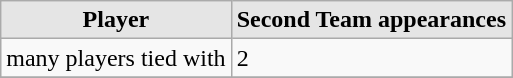<table class="wikitable">
<tr>
<th style="background:#e5e5e5;">Player</th>
<th style="background:#e5e5e5;">Second Team appearances</th>
</tr>
<tr>
<td>many players tied with</td>
<td>2</td>
</tr>
<tr>
</tr>
</table>
